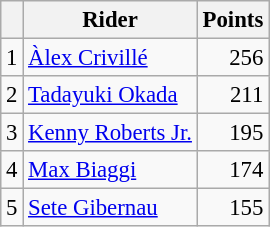<table class="wikitable" style="font-size: 95%;">
<tr>
<th></th>
<th>Rider</th>
<th>Points</th>
</tr>
<tr>
<td align=center>1</td>
<td> <a href='#'>Àlex Crivillé</a></td>
<td align=right>256</td>
</tr>
<tr>
<td align=center>2</td>
<td> <a href='#'>Tadayuki Okada</a></td>
<td align=right>211</td>
</tr>
<tr>
<td align=center>3</td>
<td> <a href='#'>Kenny Roberts Jr.</a></td>
<td align=right>195</td>
</tr>
<tr>
<td align=center>4</td>
<td> <a href='#'>Max Biaggi</a></td>
<td align=right>174</td>
</tr>
<tr>
<td align=center>5</td>
<td> <a href='#'>Sete Gibernau</a></td>
<td align=right>155</td>
</tr>
</table>
